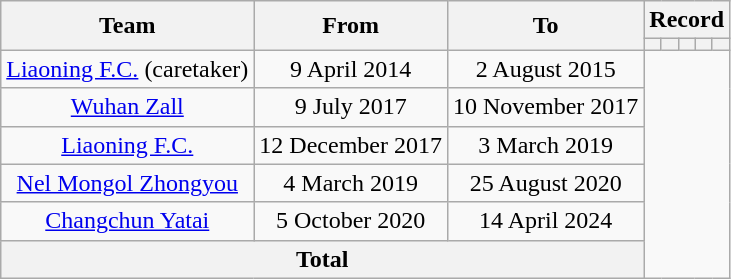<table class="wikitable" style="text-align: center">
<tr>
<th rowspan="2">Team</th>
<th rowspan="2">From</th>
<th rowspan="2">To</th>
<th colspan="5">Record</th>
</tr>
<tr>
<th></th>
<th></th>
<th></th>
<th></th>
<th></th>
</tr>
<tr>
<td><a href='#'>Liaoning F.C.</a> (caretaker)</td>
<td>9 April 2014</td>
<td>2 August 2015<br></td>
</tr>
<tr>
<td><a href='#'>Wuhan Zall</a></td>
<td>9 July 2017</td>
<td>10 November 2017<br></td>
</tr>
<tr>
<td><a href='#'>Liaoning F.C.</a></td>
<td>12 December 2017</td>
<td>3 March 2019<br></td>
</tr>
<tr>
<td><a href='#'>Nel Mongol Zhongyou</a></td>
<td>4 March 2019</td>
<td>25 August 2020<br></td>
</tr>
<tr>
<td><a href='#'>Changchun Yatai</a></td>
<td>5 October 2020</td>
<td>14 April 2024<br></td>
</tr>
<tr>
<th colspan="3">Total<br></th>
</tr>
</table>
